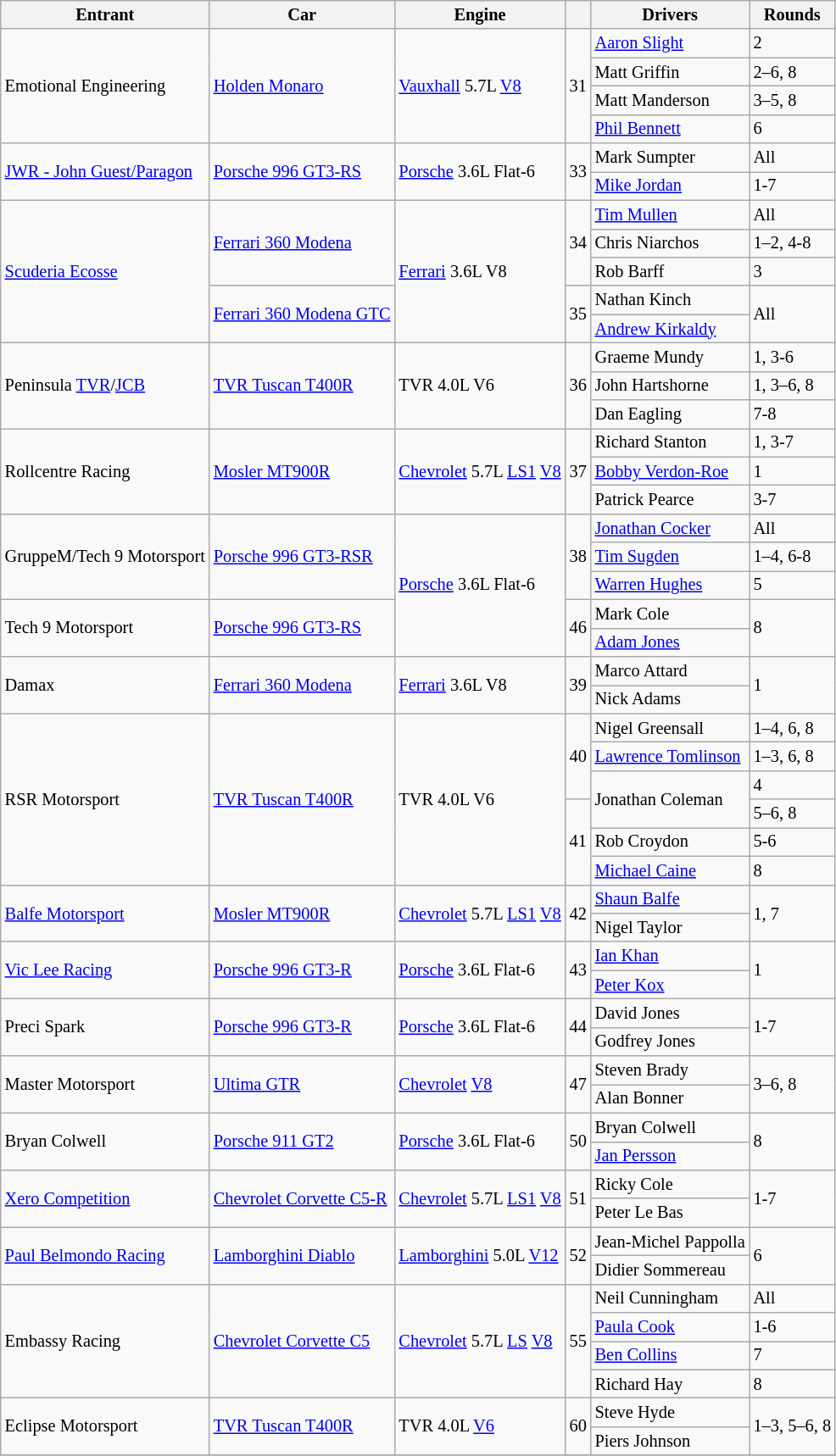<table class="wikitable" style="font-size: 85%;">
<tr>
<th>Entrant</th>
<th>Car</th>
<th>Engine</th>
<th></th>
<th>Drivers</th>
<th>Rounds</th>
</tr>
<tr>
<td rowspan=4> Emotional Engineering</td>
<td rowspan=4><a href='#'>Holden Monaro</a></td>
<td rowspan=4><a href='#'>Vauxhall</a> 5.7L <a href='#'>V8</a></td>
<td rowspan=4>31</td>
<td> <a href='#'>Aaron Slight</a></td>
<td>2</td>
</tr>
<tr>
<td> Matt Griffin</td>
<td>2–6, 8</td>
</tr>
<tr>
<td> Matt Manderson</td>
<td>3–5, 8</td>
</tr>
<tr>
<td> <a href='#'>Phil Bennett</a></td>
<td>6</td>
</tr>
<tr>
<td rowspan=2> <a href='#'>JWR - John Guest/Paragon</a></td>
<td rowspan=2><a href='#'>Porsche 996 GT3-RS</a></td>
<td rowspan=2><a href='#'>Porsche</a> 3.6L Flat-6</td>
<td rowspan=2>33</td>
<td> Mark Sumpter</td>
<td>All</td>
</tr>
<tr>
<td> <a href='#'>Mike Jordan</a></td>
<td>1-7</td>
</tr>
<tr>
<td rowspan=5> <a href='#'>Scuderia Ecosse</a></td>
<td rowspan=3><a href='#'>Ferrari 360 Modena</a></td>
<td rowspan=5><a href='#'>Ferrari</a> 3.6L V8</td>
<td rowspan=3>34</td>
<td> <a href='#'>Tim Mullen</a></td>
<td>All</td>
</tr>
<tr>
<td> Chris Niarchos</td>
<td>1–2, 4-8</td>
</tr>
<tr>
<td> Rob Barff</td>
<td>3</td>
</tr>
<tr>
<td rowspan=2><a href='#'>Ferrari 360 Modena GTC</a></td>
<td rowspan=2>35</td>
<td> Nathan Kinch</td>
<td rowspan=2>All</td>
</tr>
<tr>
<td> <a href='#'>Andrew Kirkaldy</a></td>
</tr>
<tr>
<td rowspan=3> Peninsula <a href='#'>TVR</a>/<a href='#'>JCB</a></td>
<td rowspan=3><a href='#'>TVR Tuscan T400R</a></td>
<td rowspan=3>TVR 4.0L V6</td>
<td rowspan=3>36</td>
<td> Graeme Mundy</td>
<td>1, 3-6</td>
</tr>
<tr>
<td> John Hartshorne</td>
<td>1, 3–6, 8</td>
</tr>
<tr>
<td> Dan Eagling</td>
<td>7-8</td>
</tr>
<tr>
<td rowspan=3> Rollcentre Racing</td>
<td rowspan=3><a href='#'>Mosler MT900R</a></td>
<td rowspan=3><a href='#'>Chevrolet</a> 5.7L <a href='#'>LS1</a> <a href='#'>V8</a></td>
<td rowspan=3>37</td>
<td> Richard Stanton</td>
<td>1, 3-7</td>
</tr>
<tr>
<td> <a href='#'>Bobby Verdon-Roe</a></td>
<td>1</td>
</tr>
<tr>
<td> Patrick Pearce</td>
<td>3-7</td>
</tr>
<tr>
<td rowspan=3> GruppeM/Tech 9 Motorsport</td>
<td rowspan=3><a href='#'>Porsche 996 GT3-RSR</a></td>
<td rowspan=5><a href='#'>Porsche</a> 3.6L Flat-6</td>
<td rowspan=3>38</td>
<td> <a href='#'>Jonathan Cocker</a></td>
<td>All</td>
</tr>
<tr>
<td> <a href='#'>Tim Sugden</a></td>
<td>1–4, 6-8</td>
</tr>
<tr>
<td> <a href='#'>Warren Hughes</a></td>
<td>5</td>
</tr>
<tr>
<td rowspan=2> Tech 9 Motorsport</td>
<td rowspan=2><a href='#'>Porsche 996 GT3-RS</a></td>
<td rowspan=2>46</td>
<td> Mark Cole</td>
<td rowspan=2>8</td>
</tr>
<tr>
<td> <a href='#'>Adam Jones</a></td>
</tr>
<tr>
<td rowspan=2> Damax</td>
<td rowspan=2><a href='#'>Ferrari 360 Modena</a></td>
<td rowspan=2><a href='#'>Ferrari</a> 3.6L V8</td>
<td rowspan=2>39</td>
<td> Marco Attard</td>
<td rowspan=2>1</td>
</tr>
<tr>
<td> Nick Adams</td>
</tr>
<tr>
<td rowspan=6> RSR Motorsport</td>
<td rowspan=6><a href='#'>TVR Tuscan T400R</a></td>
<td rowspan=6>TVR 4.0L V6</td>
<td rowspan=3>40</td>
<td> Nigel Greensall</td>
<td>1–4, 6, 8</td>
</tr>
<tr>
<td> <a href='#'>Lawrence Tomlinson</a></td>
<td>1–3, 6, 8</td>
</tr>
<tr>
<td rowspan=2> Jonathan Coleman</td>
<td>4</td>
</tr>
<tr>
<td rowspan=3>41</td>
<td>5–6, 8</td>
</tr>
<tr>
<td> Rob Croydon</td>
<td>5-6</td>
</tr>
<tr>
<td> <a href='#'>Michael Caine</a></td>
<td>8</td>
</tr>
<tr>
<td rowspan=2> <a href='#'>Balfe Motorsport</a></td>
<td rowspan=2><a href='#'>Mosler MT900R</a></td>
<td rowspan=2><a href='#'>Chevrolet</a> 5.7L <a href='#'>LS1</a> <a href='#'>V8</a></td>
<td rowspan=2>42</td>
<td> <a href='#'>Shaun Balfe</a></td>
<td rowspan=2>1, 7</td>
</tr>
<tr>
<td> Nigel Taylor</td>
</tr>
<tr>
<td rowspan=2> <a href='#'>Vic Lee Racing</a></td>
<td rowspan=2><a href='#'>Porsche 996 GT3-R</a></td>
<td rowspan=2><a href='#'>Porsche</a> 3.6L Flat-6</td>
<td rowspan=2>43</td>
<td> <a href='#'>Ian Khan</a></td>
<td rowspan=2>1</td>
</tr>
<tr>
<td> <a href='#'>Peter Kox</a></td>
</tr>
<tr>
<td rowspan=2> Preci Spark</td>
<td rowspan=2><a href='#'>Porsche 996 GT3-R</a></td>
<td rowspan=2><a href='#'>Porsche</a> 3.6L Flat-6</td>
<td rowspan=2>44</td>
<td> David Jones</td>
<td rowspan=2>1-7</td>
</tr>
<tr>
<td> Godfrey Jones</td>
</tr>
<tr>
<td rowspan=2> Master Motorsport</td>
<td rowspan=2><a href='#'>Ultima GTR</a></td>
<td rowspan=2><a href='#'>Chevrolet</a> <a href='#'>V8</a></td>
<td rowspan=2>47</td>
<td> Steven Brady</td>
<td rowspan=2>3–6, 8</td>
</tr>
<tr>
<td> Alan Bonner</td>
</tr>
<tr>
<td rowspan=2> Bryan Colwell</td>
<td rowspan=2><a href='#'>Porsche 911 GT2</a></td>
<td rowspan=2><a href='#'>Porsche</a> 3.6L Flat-6</td>
<td rowspan=2>50</td>
<td> Bryan Colwell</td>
<td rowspan=2>8</td>
</tr>
<tr>
<td> <a href='#'>Jan Persson</a></td>
</tr>
<tr>
<td rowspan=2> <a href='#'>Xero Competition</a></td>
<td rowspan=2><a href='#'>Chevrolet Corvette C5-R</a></td>
<td rowspan=2><a href='#'>Chevrolet</a> 5.7L <a href='#'>LS1</a> <a href='#'>V8</a></td>
<td rowspan=2>51</td>
<td> Ricky Cole</td>
<td rowspan=2>1-7</td>
</tr>
<tr>
<td> Peter Le Bas</td>
</tr>
<tr>
<td rowspan=2> <a href='#'>Paul Belmondo Racing</a></td>
<td rowspan=2><a href='#'>Lamborghini Diablo</a></td>
<td rowspan=2><a href='#'>Lamborghini</a> 5.0L <a href='#'>V12</a></td>
<td rowspan=2>52</td>
<td> Jean-Michel Pappolla</td>
<td rowspan=2>6</td>
</tr>
<tr>
<td> Didier Sommereau</td>
</tr>
<tr>
<td rowspan=4> Embassy Racing</td>
<td rowspan=4><a href='#'>Chevrolet Corvette C5</a></td>
<td rowspan=4><a href='#'>Chevrolet</a> 5.7L <a href='#'>LS</a> <a href='#'>V8</a></td>
<td rowspan=4>55</td>
<td> Neil Cunningham</td>
<td>All</td>
</tr>
<tr>
<td> <a href='#'>Paula Cook</a></td>
<td>1-6</td>
</tr>
<tr>
<td> <a href='#'>Ben Collins</a></td>
<td>7</td>
</tr>
<tr>
<td> Richard Hay</td>
<td>8</td>
</tr>
<tr>
<td rowspan=2> Eclipse Motorsport</td>
<td rowspan=2><a href='#'>TVR Tuscan T400R</a></td>
<td rowspan=2>TVR 4.0L <a href='#'>V6</a></td>
<td rowspan=2>60</td>
<td> Steve Hyde</td>
<td rowspan=2>1–3, 5–6, 8</td>
</tr>
<tr>
<td> Piers Johnson</td>
</tr>
<tr>
</tr>
</table>
